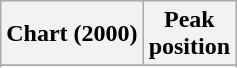<table class="wikitable sortable plainrowheaders" style="text-align:center">
<tr>
<th scope="col">Chart (2000)</th>
<th scope="col">Peak<br>position</th>
</tr>
<tr>
</tr>
<tr>
</tr>
</table>
